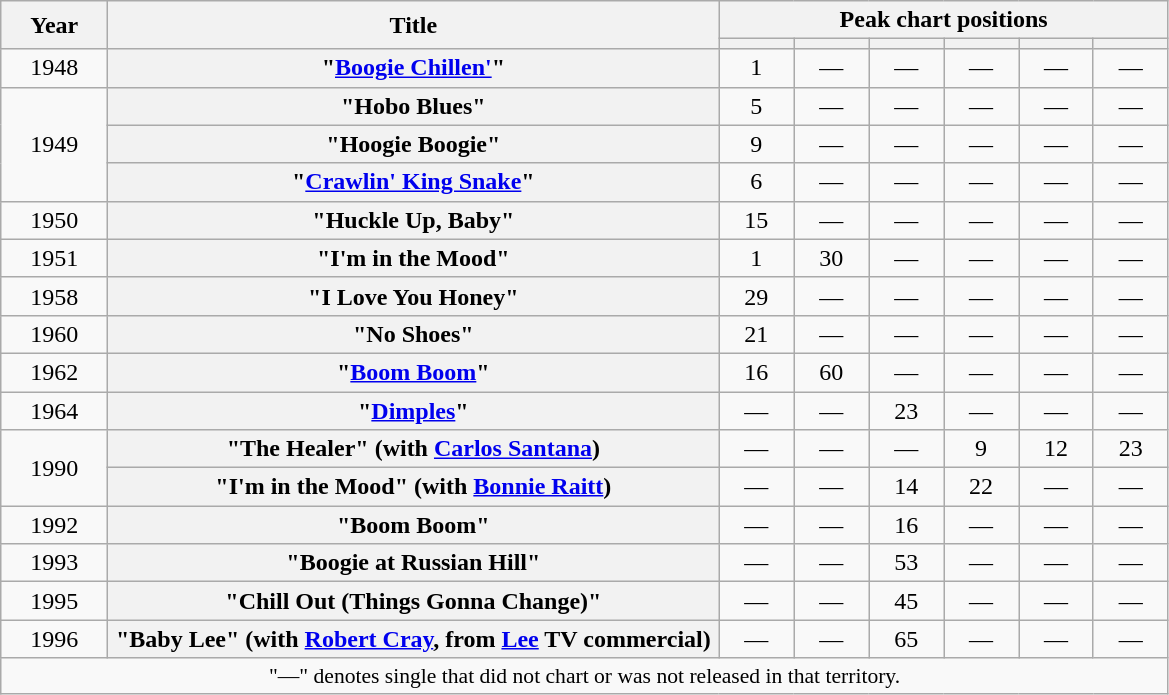<table class="wikitable plainrowheaders" style="text-align:center;">
<tr>
<th scope="col" rowspan="2" style="width: 4em;">Year</th>
<th scope="col" rowspan="2" style="width: 25em;">Title</th>
<th scope="col" colspan="6" style="width: 18em;">Peak chart positions</th>
</tr>
<tr>
<th scope="col" style="width:3em;font-size:90%;"></th>
<th scope="col" style="width:3em;font-size:90%;"></th>
<th scope="col" style="width:3em;font-size:90%;"></th>
<th scope="col" style="width:3em;font-size:90%;"></th>
<th scope="col" style="width:3em;font-size:90%;"></th>
<th scope="col" style="width:3em;font-size:90%;"></th>
</tr>
<tr>
<td rowspan="1">1948</td>
<th scope="row">"<a href='#'>Boogie Chillen'</a>"</th>
<td>1</td>
<td>—</td>
<td>—</td>
<td>—</td>
<td>—</td>
<td>—</td>
</tr>
<tr>
<td rowspan="3">1949</td>
<th scope="row">"Hobo Blues"</th>
<td>5</td>
<td>—</td>
<td>—</td>
<td>—</td>
<td>—</td>
<td>—</td>
</tr>
<tr>
<th scope="row">"Hoogie Boogie"</th>
<td>9</td>
<td>—</td>
<td>—</td>
<td>—</td>
<td>—</td>
<td>—</td>
</tr>
<tr>
<th scope="row">"<a href='#'>Crawlin' King Snake</a>"</th>
<td>6</td>
<td>—</td>
<td>—</td>
<td>—</td>
<td>—</td>
<td>—</td>
</tr>
<tr>
<td rowspan="1">1950</td>
<th scope="row">"Huckle Up, Baby"</th>
<td>15</td>
<td>—</td>
<td>—</td>
<td>—</td>
<td>—</td>
<td>—</td>
</tr>
<tr>
<td rowspan="1">1951</td>
<th scope="row">"I'm in the Mood"</th>
<td>1</td>
<td>30</td>
<td>—</td>
<td>—</td>
<td>—</td>
<td>—</td>
</tr>
<tr>
<td rowspan="1">1958</td>
<th scope="row">"I Love You Honey"</th>
<td>29</td>
<td>—</td>
<td>—</td>
<td>—</td>
<td>—</td>
<td>—</td>
</tr>
<tr>
<td rowspan="1">1960</td>
<th scope="row">"No Shoes"</th>
<td>21</td>
<td>—</td>
<td>—</td>
<td>—</td>
<td>—</td>
<td>—</td>
</tr>
<tr>
<td rowspan="1">1962</td>
<th scope="row">"<a href='#'>Boom Boom</a>"</th>
<td>16</td>
<td>60</td>
<td>—</td>
<td>—</td>
<td>—</td>
<td>—</td>
</tr>
<tr>
<td rowspan="1">1964</td>
<th scope="row">"<a href='#'>Dimples</a>"</th>
<td>—</td>
<td>—</td>
<td>23</td>
<td>—</td>
<td>—</td>
<td>—</td>
</tr>
<tr>
<td rowspan="2">1990</td>
<th scope="row">"The Healer" (with <a href='#'>Carlos Santana</a>)</th>
<td>—</td>
<td>—</td>
<td>—</td>
<td>9</td>
<td>12</td>
<td>23</td>
</tr>
<tr>
<th scope="row">"I'm in the Mood" (with <a href='#'>Bonnie Raitt</a>)</th>
<td>—</td>
<td>—</td>
<td>14</td>
<td>22</td>
<td>—</td>
<td>—</td>
</tr>
<tr>
<td rowspan="1">1992</td>
<th scope="row">"Boom Boom"</th>
<td>—</td>
<td>—</td>
<td>16</td>
<td>—</td>
<td>—</td>
<td>—</td>
</tr>
<tr>
<td rowspan="1">1993</td>
<th scope="row">"Boogie at Russian Hill"</th>
<td>—</td>
<td>—</td>
<td>53</td>
<td>—</td>
<td>—</td>
<td>—</td>
</tr>
<tr>
<td rowspan="1">1995</td>
<th scope="row">"Chill Out (Things Gonna Change)"</th>
<td>—</td>
<td>—</td>
<td>45</td>
<td>—</td>
<td>—</td>
<td>—</td>
</tr>
<tr>
<td rowspan="1">1996</td>
<th scope="row">"Baby Lee" (with <a href='#'>Robert Cray</a>, from <a href='#'>Lee</a> TV commercial)</th>
<td>—</td>
<td>—</td>
<td>65</td>
<td>—</td>
<td>—</td>
<td>—</td>
</tr>
<tr>
<td colspan="8" style="font-size:90%">"—" denotes single that did not chart or was not released in that territory.</td>
</tr>
</table>
